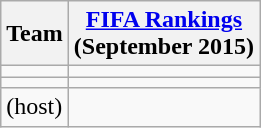<table class="wikitable sortable" style="text-align: left;">
<tr>
<th>Team</th>
<th><a href='#'>FIFA Rankings</a><br>(September 2015)</th>
</tr>
<tr>
<td></td>
<td></td>
</tr>
<tr>
<td></td>
<td></td>
</tr>
<tr>
<td> (host)</td>
<td></td>
</tr>
</table>
